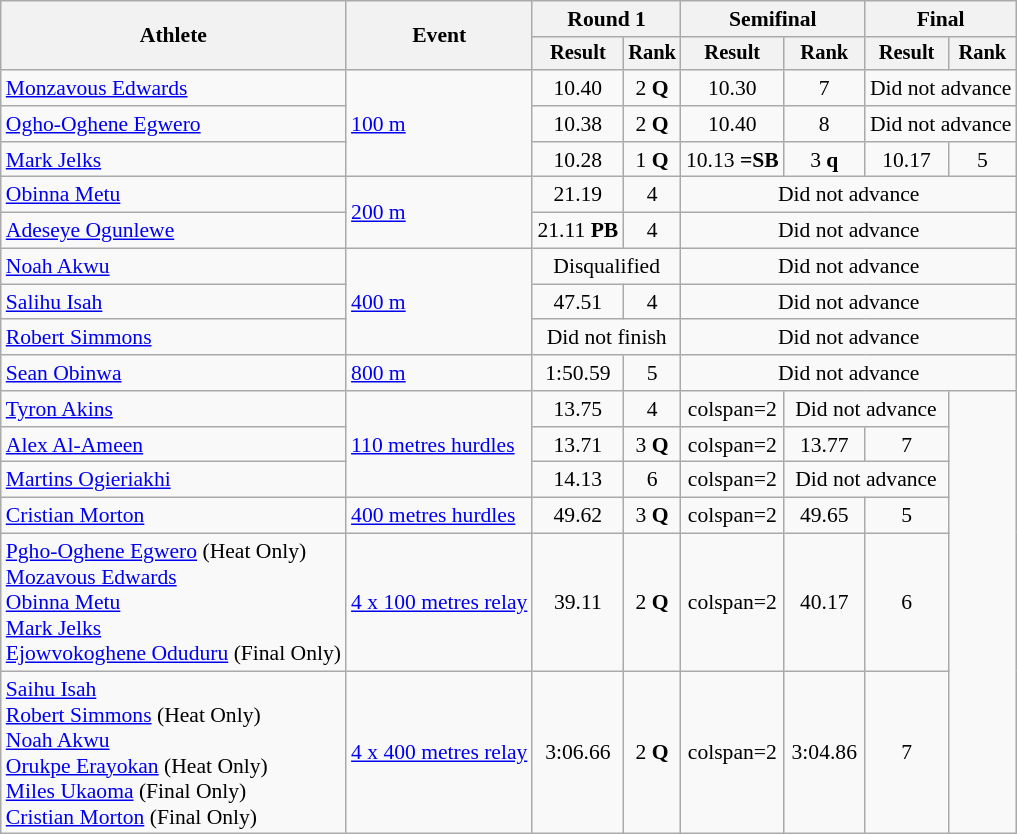<table class=wikitable style="font-size:90%">
<tr>
<th rowspan="2">Athlete</th>
<th rowspan="2">Event</th>
<th colspan="2">Round 1</th>
<th colspan="2">Semifinal</th>
<th colspan="2">Final</th>
</tr>
<tr style="font-size:95%">
<th>Result</th>
<th>Rank</th>
<th>Result</th>
<th>Rank</th>
<th>Result</th>
<th>Rank</th>
</tr>
<tr align=center>
<td align=left><a href='#'>Monzavous Edwards</a></td>
<td style="text-align:left;" rowspan="3"><a href='#'>100 m</a></td>
<td>10.40</td>
<td>2 <strong>Q</strong></td>
<td>10.30</td>
<td>7</td>
<td colspan="2">Did not advance</td>
</tr>
<tr align=center>
<td align=left><a href='#'>Ogho-Oghene Egwero</a></td>
<td>10.38</td>
<td>2 <strong>Q</strong></td>
<td>10.40</td>
<td>8</td>
<td colspan="2">Did not advance</td>
</tr>
<tr align=center>
<td align=left><a href='#'>Mark Jelks</a></td>
<td>10.28</td>
<td>1 <strong>Q</strong></td>
<td>10.13 <strong>=SB</strong></td>
<td>3 <strong>q</strong></td>
<td>10.17</td>
<td>5</td>
</tr>
<tr align=center>
<td align=left><a href='#'>Obinna Metu</a></td>
<td style="text-align:left;" rowspan="2"><a href='#'>200 m</a></td>
<td>21.19</td>
<td>4</td>
<td colspan="4">Did not advance</td>
</tr>
<tr align=center>
<td align=left><a href='#'>Adeseye Ogunlewe</a></td>
<td>21.11 <strong>PB</strong></td>
<td>4</td>
<td colspan="4">Did not advance</td>
</tr>
<tr align=center>
<td align=left><a href='#'>Noah Akwu</a></td>
<td style="text-align:left;" rowspan="3"><a href='#'>400 m</a></td>
<td colspan=2>Disqualified</td>
<td colspan="4">Did not advance</td>
</tr>
<tr align=center>
<td align=left><a href='#'>Salihu Isah</a></td>
<td>47.51</td>
<td>4</td>
<td colspan="4">Did not advance</td>
</tr>
<tr align=center>
<td align=left><a href='#'>Robert Simmons</a></td>
<td colspan=2>Did not finish</td>
<td colspan="4">Did not advance</td>
</tr>
<tr align=center>
<td align=left><a href='#'>Sean Obinwa</a></td>
<td align=left><a href='#'>800 m</a></td>
<td>1:50.59</td>
<td>5</td>
<td colspan="4">Did not advance</td>
</tr>
<tr align=center>
<td align=left><a href='#'>Tyron Akins</a></td>
<td style="text-align:left;" rowspan="3"><a href='#'>110 metres hurdles</a></td>
<td>13.75</td>
<td>4</td>
<td>colspan=2 </td>
<td colspan="2">Did not advance</td>
</tr>
<tr align=center>
<td align=left><a href='#'>Alex Al-Ameen</a></td>
<td>13.71</td>
<td>3 <strong>Q</strong></td>
<td>colspan=2 </td>
<td>13.77</td>
<td>7</td>
</tr>
<tr align=center>
<td align=left><a href='#'>Martins Ogieriakhi</a></td>
<td>14.13</td>
<td>6</td>
<td>colspan=2 </td>
<td colspan="2">Did not advance</td>
</tr>
<tr align=center>
<td align=left><a href='#'>Cristian Morton</a></td>
<td align=left><a href='#'>400 metres hurdles</a></td>
<td>49.62</td>
<td>3 <strong>Q</strong></td>
<td>colspan=2 </td>
<td>49.65</td>
<td>5</td>
</tr>
<tr align=center>
<td align=left><a href='#'>Pgho-Oghene Egwero</a> (Heat Only)<br><a href='#'>Mozavous Edwards</a><br><a href='#'>Obinna Metu</a><br><a href='#'>Mark Jelks</a><br><a href='#'>Ejowvokoghene Oduduru</a> (Final Only)</td>
<td align=left><a href='#'>4 x 100 metres relay</a></td>
<td>39.11</td>
<td>2 <strong>Q</strong></td>
<td>colspan=2 </td>
<td>40.17</td>
<td>6</td>
</tr>
<tr align=center>
<td align=left><a href='#'>Saihu Isah</a><br><a href='#'>Robert Simmons</a> (Heat Only) <br><a href='#'>Noah Akwu</a><br><a href='#'>Orukpe Erayokan</a> (Heat Only)<br><a href='#'>Miles Ukaoma</a> (Final Only)<br><a href='#'>Cristian Morton</a> (Final Only)</td>
<td align=left><a href='#'>4 x 400 metres relay</a></td>
<td>3:06.66</td>
<td>2 <strong>Q</strong></td>
<td>colspan=2 </td>
<td>3:04.86</td>
<td>7</td>
</tr>
</table>
